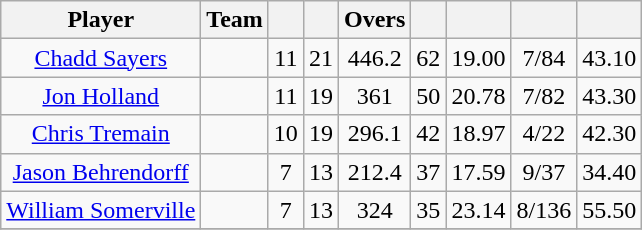<table class="wikitable sortable" style="text-align:center">
<tr>
<th class="unsortable">Player</th>
<th>Team</th>
<th></th>
<th></th>
<th>Overs</th>
<th></th>
<th></th>
<th></th>
<th></th>
</tr>
<tr>
<td><a href='#'>Chadd Sayers</a></td>
<td style="text-align:left;"></td>
<td>11</td>
<td>21</td>
<td>446.2</td>
<td>62</td>
<td>19.00</td>
<td>7/84</td>
<td>43.10</td>
</tr>
<tr>
<td><a href='#'>Jon Holland</a></td>
<td style="text-align:left;"></td>
<td>11</td>
<td>19</td>
<td>361</td>
<td>50</td>
<td>20.78</td>
<td>7/82</td>
<td>43.30</td>
</tr>
<tr>
<td><a href='#'>Chris Tremain</a></td>
<td style="text-align:left;"></td>
<td>10</td>
<td>19</td>
<td>296.1</td>
<td>42</td>
<td>18.97</td>
<td>4/22</td>
<td>42.30</td>
</tr>
<tr>
<td><a href='#'>Jason Behrendorff</a></td>
<td style="text-align:left;"></td>
<td>7</td>
<td>13</td>
<td>212.4</td>
<td>37</td>
<td>17.59</td>
<td>9/37</td>
<td>34.40</td>
</tr>
<tr>
<td><a href='#'>William Somerville</a></td>
<td style="text-align:left;"></td>
<td>7</td>
<td>13</td>
<td>324</td>
<td>35</td>
<td>23.14</td>
<td>8/136</td>
<td>55.50</td>
</tr>
<tr>
</tr>
</table>
